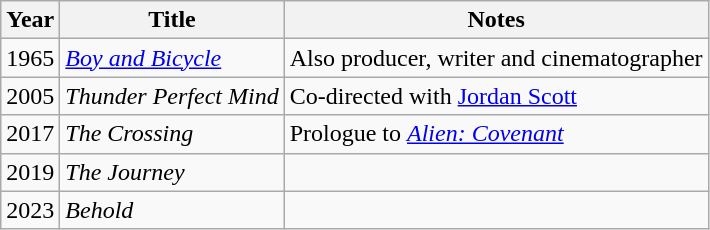<table class="wikitable">
<tr>
<th>Year</th>
<th>Title</th>
<th>Notes</th>
</tr>
<tr>
<td>1965</td>
<td><em><a href='#'>Boy and Bicycle</a></em></td>
<td>Also producer, writer and cinematographer</td>
</tr>
<tr>
<td>2005</td>
<td><em>Thunder Perfect Mind</em></td>
<td>Co-directed with <a href='#'>Jordan Scott</a></td>
</tr>
<tr>
<td>2017</td>
<td><em>The Crossing</em></td>
<td>Prologue to <em><a href='#'>Alien: Covenant</a></em></td>
</tr>
<tr>
<td>2019</td>
<td><em>The Journey</em></td>
<td></td>
</tr>
<tr>
<td>2023</td>
<td><em>Behold</em></td>
<td></td>
</tr>
</table>
